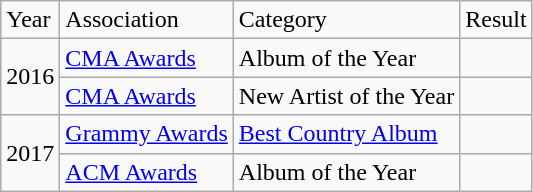<table class="wikitable plainrowheaders">
<tr>
<td>Year</td>
<td>Association</td>
<td>Category</td>
<td>Result</td>
</tr>
<tr>
<td rowspan="2">2016</td>
<td><a href='#'>CMA Awards</a></td>
<td>Album of the Year</td>
<td></td>
</tr>
<tr>
<td><a href='#'>CMA Awards</a></td>
<td>New Artist of the Year</td>
<td></td>
</tr>
<tr>
<td rowspan="2">2017</td>
<td><a href='#'>Grammy Awards</a></td>
<td><a href='#'>Best Country Album</a></td>
<td></td>
</tr>
<tr>
<td><a href='#'>ACM Awards</a></td>
<td>Album of the Year</td>
<td></td>
</tr>
</table>
